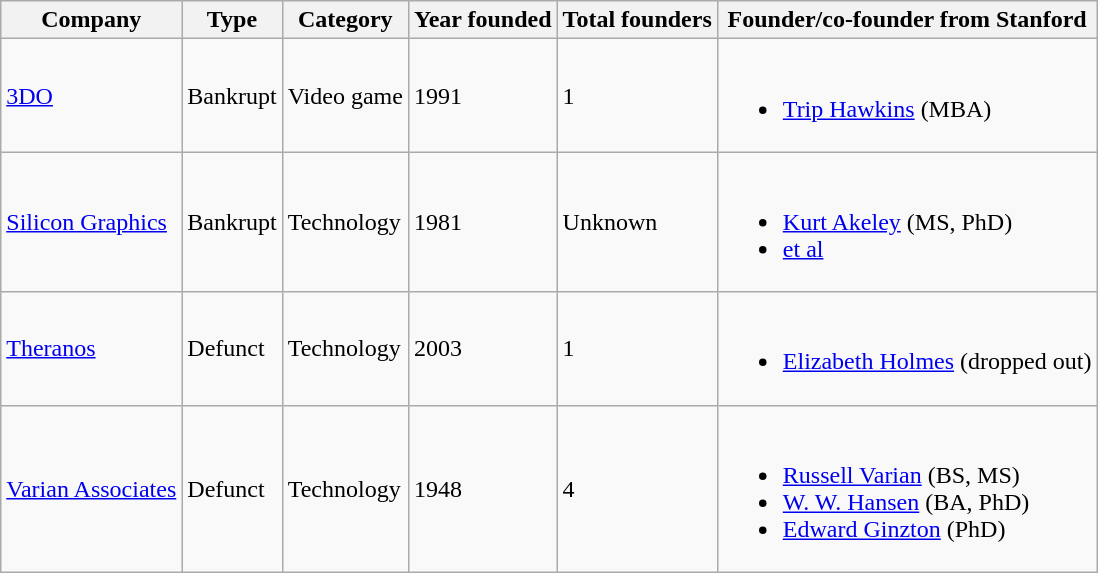<table class="wikitable sortable">
<tr>
<th>Company</th>
<th>Type</th>
<th>Category</th>
<th>Year founded</th>
<th>Total founders</th>
<th>Founder/co-founder from Stanford</th>
</tr>
<tr>
<td><a href='#'>3DO</a></td>
<td>Bankrupt</td>
<td>Video game</td>
<td>1991</td>
<td>1</td>
<td><br><ul><li><a href='#'>Trip Hawkins</a> (MBA)</li></ul></td>
</tr>
<tr>
<td><a href='#'>Silicon Graphics</a></td>
<td>Bankrupt</td>
<td>Technology</td>
<td>1981</td>
<td>Unknown</td>
<td><br><ul><li><a href='#'>Kurt Akeley</a> (MS, PhD)</li><li><a href='#'>et al</a></li></ul></td>
</tr>
<tr>
<td><a href='#'>Theranos</a></td>
<td>Defunct</td>
<td>Technology</td>
<td>2003</td>
<td>1</td>
<td><br><ul><li><a href='#'>Elizabeth Holmes</a> (dropped out)</li></ul></td>
</tr>
<tr>
<td><a href='#'>Varian Associates</a></td>
<td>Defunct</td>
<td>Technology</td>
<td>1948</td>
<td>4</td>
<td><br><ul><li><a href='#'>Russell Varian</a> (BS, MS)</li><li><a href='#'>W. W. Hansen</a> (BA, PhD)</li><li><a href='#'>Edward Ginzton</a> (PhD)</li></ul></td>
</tr>
</table>
